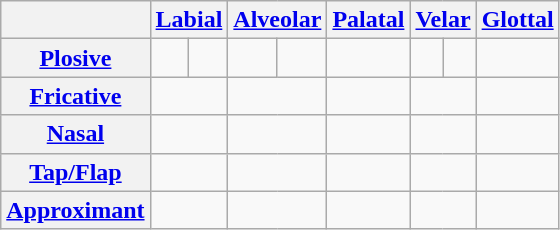<table class="wikitable" style="text-align:center">
<tr>
<th></th>
<th colspan="2"><a href='#'>Labial</a></th>
<th colspan="2"><a href='#'>Alveolar</a></th>
<th><a href='#'>Palatal</a></th>
<th colspan="2"><a href='#'>Velar</a></th>
<th><a href='#'>Glottal</a></th>
</tr>
<tr>
<th><a href='#'>Plosive</a></th>
<td></td>
<td></td>
<td></td>
<td></td>
<td></td>
<td></td>
<td></td>
<td></td>
</tr>
<tr>
<th><a href='#'>Fricative</a></th>
<td colspan="2"></td>
<td colspan="2"></td>
<td></td>
<td colspan="2"></td>
<td></td>
</tr>
<tr>
<th><a href='#'>Nasal</a></th>
<td colspan="2" width="20px" style="border-right: 0;"></td>
<td colspan="2" width="20px" style="border-right: 0;"></td>
<td></td>
<td colspan="2" width="20px" style="border-right: 0;"></td>
<td></td>
</tr>
<tr>
<th><a href='#'>Tap/Flap</a></th>
<td colspan="2"></td>
<td colspan="2"></td>
<td></td>
<td colspan="2"></td>
<td></td>
</tr>
<tr>
<th><a href='#'>Approximant</a></th>
<td colspan="2"></td>
<td colspan="2"></td>
<td></td>
<td colspan="2"></td>
<td></td>
</tr>
</table>
